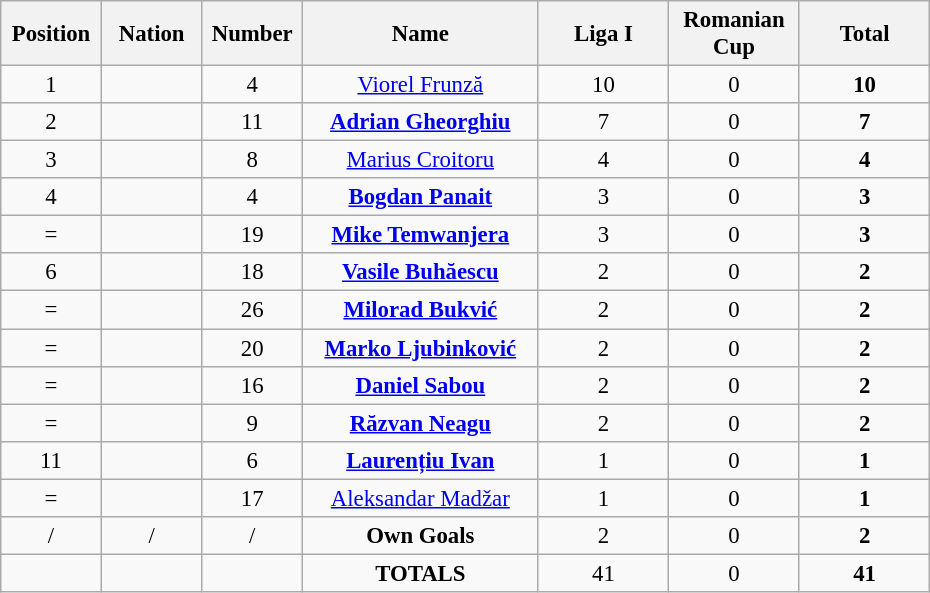<table class="wikitable" style="font-size: 95%; text-align: center;">
<tr>
<th width=60>Position</th>
<th width=60>Nation</th>
<th width=60>Number</th>
<th width=150>Name</th>
<th width=80>Liga I</th>
<th width=80>Romanian Cup</th>
<th width=80>Total</th>
</tr>
<tr>
<td>1</td>
<td></td>
<td>4</td>
<td><a href='#'>Viorel Frunză</a></td>
<td>10</td>
<td>0</td>
<td><strong>10</strong></td>
</tr>
<tr>
<td>2</td>
<td></td>
<td>11</td>
<td><strong><a href='#'>Adrian Gheorghiu</a></strong></td>
<td>7</td>
<td>0</td>
<td><strong>7</strong></td>
</tr>
<tr>
<td>3</td>
<td></td>
<td>8</td>
<td><a href='#'>Marius Croitoru</a></td>
<td>4</td>
<td>0</td>
<td><strong>4</strong></td>
</tr>
<tr>
<td>4</td>
<td></td>
<td>4</td>
<td><strong><a href='#'>Bogdan Panait</a></strong></td>
<td>3</td>
<td>0</td>
<td><strong>3</strong></td>
</tr>
<tr>
<td>=</td>
<td></td>
<td>19</td>
<td><strong><a href='#'>Mike Temwanjera</a></strong></td>
<td>3</td>
<td>0</td>
<td><strong>3</strong></td>
</tr>
<tr>
<td>6</td>
<td></td>
<td>18</td>
<td><strong><a href='#'>Vasile Buhăescu</a></strong></td>
<td>2</td>
<td>0</td>
<td><strong>2</strong></td>
</tr>
<tr>
<td>=</td>
<td></td>
<td>26</td>
<td><strong><a href='#'>Milorad Bukvić</a></strong></td>
<td>2</td>
<td>0</td>
<td><strong>2</strong></td>
</tr>
<tr>
<td>=</td>
<td></td>
<td>20</td>
<td><strong><a href='#'>Marko Ljubinković</a></strong></td>
<td>2</td>
<td>0</td>
<td><strong>2</strong></td>
</tr>
<tr>
<td>=</td>
<td></td>
<td>16</td>
<td><strong><a href='#'>Daniel Sabou</a></strong></td>
<td>2</td>
<td>0</td>
<td><strong>2</strong></td>
</tr>
<tr>
<td>=</td>
<td></td>
<td>9</td>
<td><strong><a href='#'>Răzvan Neagu</a></strong></td>
<td>2</td>
<td>0</td>
<td><strong>2</strong></td>
</tr>
<tr>
<td>11</td>
<td></td>
<td>6</td>
<td><strong><a href='#'>Laurențiu Ivan</a></strong></td>
<td>1</td>
<td>0</td>
<td><strong>1</strong></td>
</tr>
<tr>
<td>=</td>
<td></td>
<td>17</td>
<td><a href='#'>Aleksandar Madžar</a></td>
<td>1</td>
<td>0</td>
<td><strong>1</strong></td>
</tr>
<tr>
<td>/</td>
<td>/</td>
<td>/</td>
<td><strong>Own Goals</strong></td>
<td>2</td>
<td>0</td>
<td><strong>2</strong></td>
</tr>
<tr>
<td></td>
<td></td>
<td></td>
<td><strong>TOTALS</strong></td>
<td>41</td>
<td>0</td>
<td><strong>41</strong></td>
</tr>
</table>
